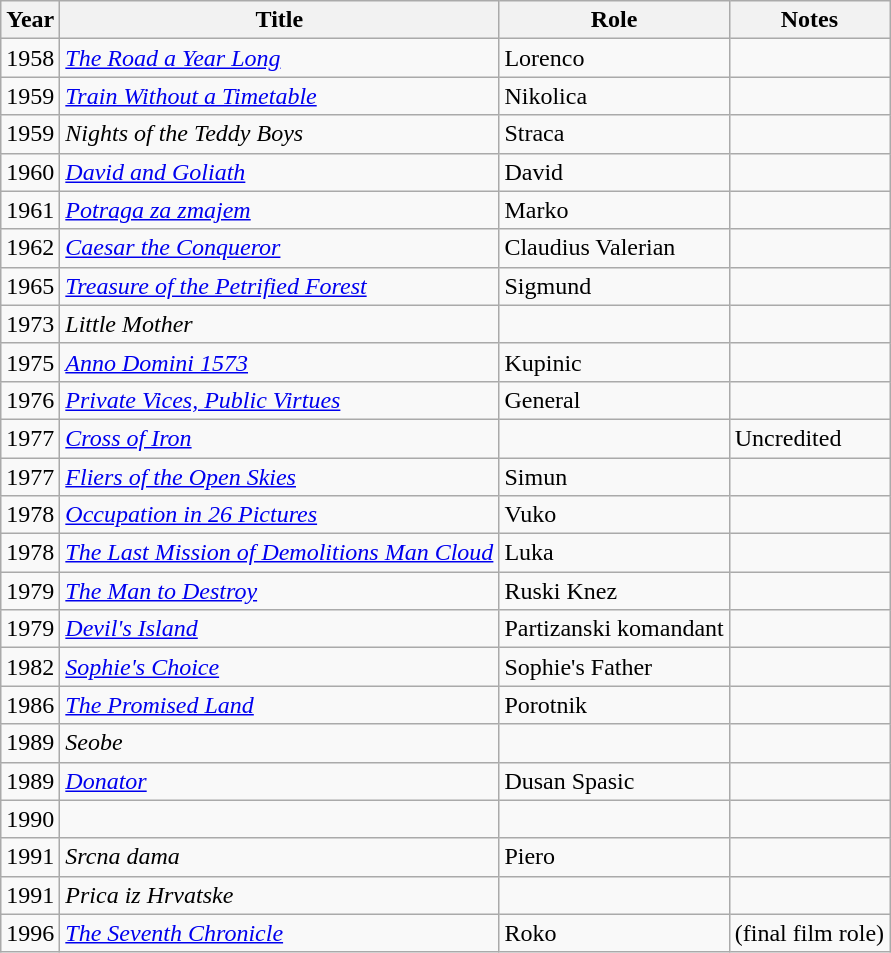<table class="wikitable">
<tr>
<th>Year</th>
<th>Title</th>
<th>Role</th>
<th>Notes</th>
</tr>
<tr>
<td>1958</td>
<td><em><a href='#'>The Road a Year Long</a></em></td>
<td>Lorenco</td>
<td></td>
</tr>
<tr>
<td>1959</td>
<td><em><a href='#'>Train Without a Timetable</a></em></td>
<td>Nikolica</td>
<td></td>
</tr>
<tr>
<td>1959</td>
<td><em>Nights of the Teddy Boys</em></td>
<td>Straca</td>
<td></td>
</tr>
<tr>
<td>1960</td>
<td><em><a href='#'>David and Goliath</a></em></td>
<td>David</td>
<td></td>
</tr>
<tr>
<td>1961</td>
<td><em><a href='#'>Potraga za zmajem</a></em></td>
<td>Marko</td>
<td></td>
</tr>
<tr>
<td>1962</td>
<td><em><a href='#'>Caesar the Conqueror</a></em></td>
<td>Claudius Valerian</td>
<td></td>
</tr>
<tr>
<td>1965</td>
<td><em><a href='#'>Treasure of the Petrified Forest</a></em></td>
<td>Sigmund</td>
<td></td>
</tr>
<tr>
<td>1973</td>
<td><em>Little Mother</em></td>
<td></td>
<td></td>
</tr>
<tr>
<td>1975</td>
<td><em><a href='#'>Anno Domini 1573</a></em></td>
<td>Kupinic</td>
<td></td>
</tr>
<tr>
<td>1976</td>
<td><em><a href='#'>Private Vices, Public Virtues</a></em></td>
<td>General</td>
<td></td>
</tr>
<tr>
<td>1977</td>
<td><em><a href='#'>Cross of Iron</a></em></td>
<td></td>
<td>Uncredited</td>
</tr>
<tr>
<td>1977</td>
<td><em><a href='#'>Fliers of the Open Skies</a></em></td>
<td>Simun</td>
<td></td>
</tr>
<tr>
<td>1978</td>
<td><em><a href='#'>Occupation in 26 Pictures</a></em></td>
<td>Vuko</td>
<td></td>
</tr>
<tr>
<td>1978</td>
<td><em><a href='#'>The Last Mission of Demolitions Man Cloud</a></em></td>
<td>Luka</td>
<td></td>
</tr>
<tr>
<td>1979</td>
<td><em><a href='#'>The Man to Destroy</a></em></td>
<td>Ruski Knez</td>
<td></td>
</tr>
<tr>
<td>1979</td>
<td><em><a href='#'>Devil's Island</a></em></td>
<td>Partizanski komandant</td>
<td></td>
</tr>
<tr>
<td>1982</td>
<td><em><a href='#'>Sophie's Choice</a></em></td>
<td>Sophie's Father</td>
<td></td>
</tr>
<tr>
<td>1986</td>
<td><em><a href='#'>The Promised Land</a></em></td>
<td>Porotnik</td>
<td></td>
</tr>
<tr>
<td>1989</td>
<td><em>Seobe</em></td>
<td></td>
<td></td>
</tr>
<tr>
<td>1989</td>
<td><em><a href='#'>Donator</a></em></td>
<td>Dusan Spasic</td>
<td></td>
</tr>
<tr>
<td>1990</td>
<td><em></em></td>
<td></td>
<td></td>
</tr>
<tr>
<td>1991</td>
<td><em>Srcna dama</em></td>
<td>Piero</td>
<td></td>
</tr>
<tr>
<td>1991</td>
<td><em>Prica iz Hrvatske</em></td>
<td></td>
<td></td>
</tr>
<tr>
<td>1996</td>
<td><em><a href='#'>The Seventh Chronicle</a></em></td>
<td>Roko</td>
<td>(final film role)</td>
</tr>
</table>
